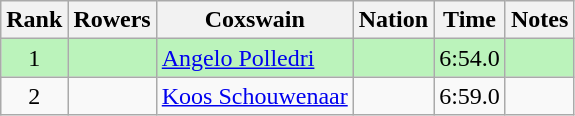<table class="wikitable sortable" style="text-align:center">
<tr>
<th>Rank</th>
<th>Rowers</th>
<th>Coxswain</th>
<th>Nation</th>
<th>Time</th>
<th>Notes</th>
</tr>
<tr bgcolor=bbf3bb>
<td>1</td>
<td align=left></td>
<td align=left><a href='#'>Angelo Polledri</a></td>
<td align=left></td>
<td>6:54.0</td>
<td></td>
</tr>
<tr>
<td>2</td>
<td align=left></td>
<td align=left><a href='#'>Koos Schouwenaar</a></td>
<td align=left></td>
<td>6:59.0</td>
<td></td>
</tr>
</table>
